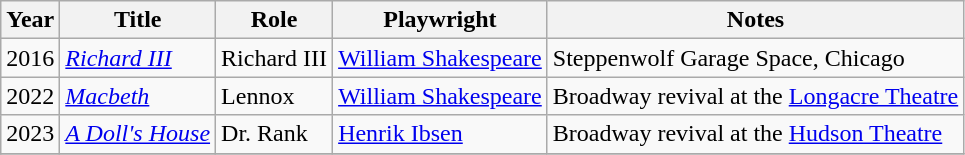<table class="wikitable unsortable">
<tr>
<th>Year</th>
<th>Title</th>
<th>Role</th>
<th>Playwright</th>
<th>Notes</th>
</tr>
<tr>
<td>2016</td>
<td><em><a href='#'>Richard III</a></em></td>
<td>Richard III</td>
<td><a href='#'>William Shakespeare</a></td>
<td>Steppenwolf Garage Space, Chicago</td>
</tr>
<tr>
<td>2022</td>
<td><em><a href='#'>Macbeth</a></em></td>
<td>Lennox</td>
<td><a href='#'>William Shakespeare</a></td>
<td>Broadway revival at the <a href='#'>Longacre Theatre</a></td>
</tr>
<tr>
<td>2023</td>
<td><em><a href='#'>A Doll's House</a></em></td>
<td>Dr. Rank</td>
<td><a href='#'>Henrik Ibsen</a></td>
<td>Broadway revival at the <a href='#'>Hudson Theatre</a></td>
</tr>
<tr>
</tr>
</table>
